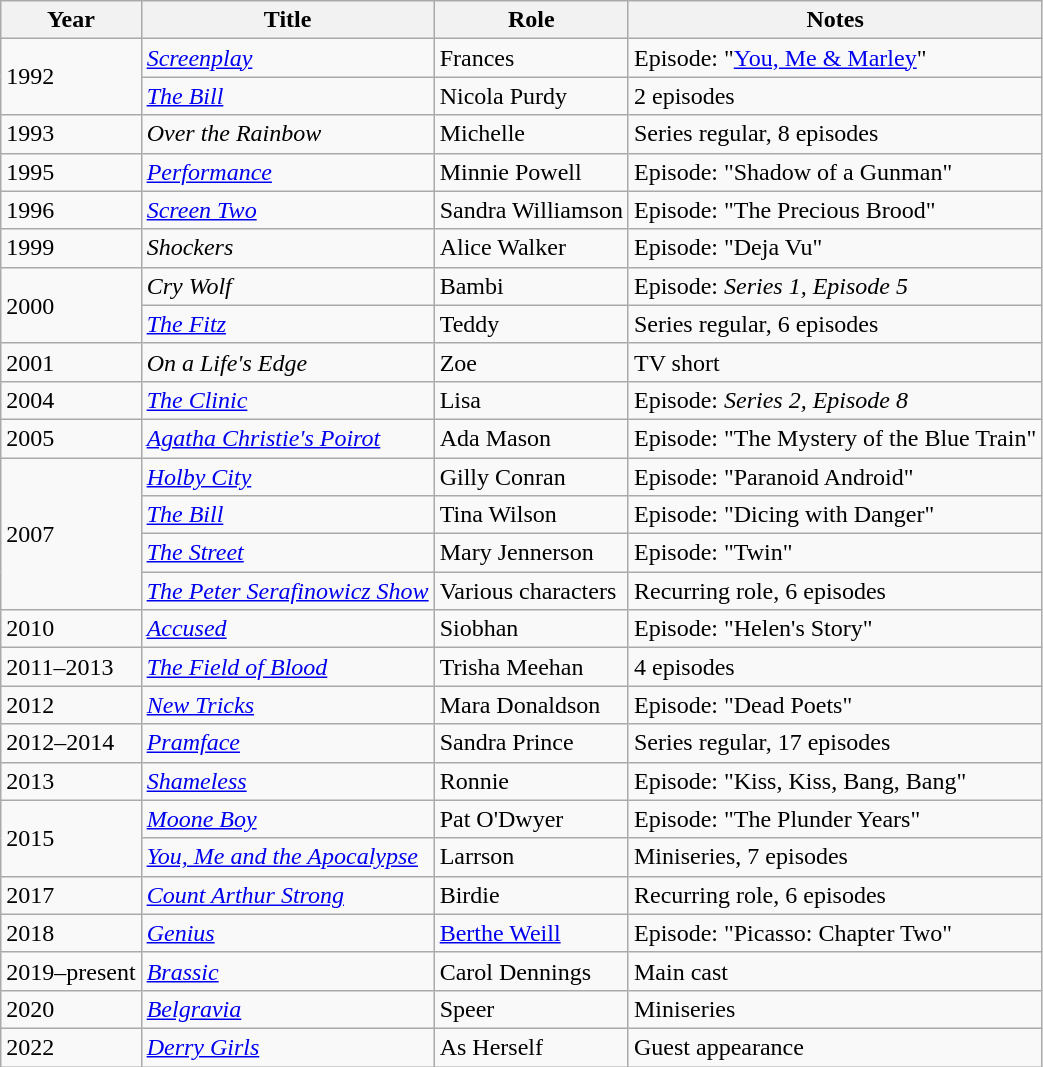<table class="wikitable sortable">
<tr>
<th>Year</th>
<th>Title</th>
<th>Role</th>
<th>Notes</th>
</tr>
<tr>
<td rowspan="2">1992</td>
<td><em><a href='#'>Screenplay</a></em></td>
<td>Frances</td>
<td>Episode: "<a href='#'>You, Me & Marley</a>"</td>
</tr>
<tr>
<td><em><a href='#'>The Bill</a></em></td>
<td>Nicola Purdy</td>
<td>2 episodes</td>
</tr>
<tr>
<td>1993</td>
<td><em>Over the Rainbow</em></td>
<td>Michelle</td>
<td>Series regular, 8 episodes</td>
</tr>
<tr>
<td>1995</td>
<td><em><a href='#'>Performance</a></em></td>
<td>Minnie Powell</td>
<td>Episode: "Shadow of a Gunman"</td>
</tr>
<tr>
<td>1996</td>
<td><em><a href='#'>Screen Two</a></em></td>
<td>Sandra Williamson</td>
<td>Episode: "The Precious Brood"</td>
</tr>
<tr>
<td>1999</td>
<td><em>Shockers</em></td>
<td>Alice Walker</td>
<td>Episode: "Deja Vu"</td>
</tr>
<tr>
<td rowspan="2">2000</td>
<td><em>Cry Wolf</em></td>
<td>Bambi</td>
<td>Episode: <em>Series 1, Episode 5</em></td>
</tr>
<tr>
<td><em><a href='#'>The Fitz</a></em></td>
<td>Teddy</td>
<td>Series regular, 6 episodes</td>
</tr>
<tr>
<td>2001</td>
<td><em>On a Life's Edge</em></td>
<td>Zoe</td>
<td>TV short</td>
</tr>
<tr>
<td>2004</td>
<td><em><a href='#'>The Clinic</a></em></td>
<td>Lisa</td>
<td>Episode: <em>Series 2, Episode 8</em></td>
</tr>
<tr>
<td>2005</td>
<td><em><a href='#'>Agatha Christie's Poirot</a></em></td>
<td>Ada Mason</td>
<td>Episode: "The Mystery of the Blue Train"</td>
</tr>
<tr>
<td rowspan="4">2007</td>
<td><em><a href='#'>Holby City</a></em></td>
<td>Gilly Conran</td>
<td>Episode: "Paranoid Android"</td>
</tr>
<tr>
<td><em><a href='#'>The Bill</a></em></td>
<td>Tina Wilson</td>
<td>Episode: "Dicing with Danger"</td>
</tr>
<tr>
<td><em><a href='#'>The Street</a></em></td>
<td>Mary Jennerson</td>
<td>Episode: "Twin"</td>
</tr>
<tr>
<td><em><a href='#'>The Peter Serafinowicz Show</a></em></td>
<td>Various characters</td>
<td>Recurring role, 6 episodes</td>
</tr>
<tr>
<td>2010</td>
<td><em><a href='#'>Accused</a></em></td>
<td>Siobhan</td>
<td>Episode: "Helen's Story"</td>
</tr>
<tr>
<td>2011–2013</td>
<td><em><a href='#'>The Field of Blood</a></em></td>
<td>Trisha Meehan</td>
<td>4 episodes</td>
</tr>
<tr>
<td>2012</td>
<td><em><a href='#'>New Tricks</a></em></td>
<td>Mara Donaldson</td>
<td>Episode: "Dead Poets"</td>
</tr>
<tr>
<td>2012–2014</td>
<td><em><a href='#'>Pramface</a></em></td>
<td>Sandra Prince</td>
<td>Series regular, 17 episodes</td>
</tr>
<tr>
<td>2013</td>
<td><em><a href='#'>Shameless</a></em></td>
<td>Ronnie</td>
<td>Episode: "Kiss, Kiss, Bang, Bang"</td>
</tr>
<tr>
<td rowspan="2">2015</td>
<td><em><a href='#'>Moone Boy</a></em></td>
<td>Pat O'Dwyer</td>
<td>Episode: "The Plunder Years"</td>
</tr>
<tr>
<td><em><a href='#'>You, Me and the Apocalypse</a></em></td>
<td>Larrson</td>
<td>Miniseries, 7 episodes</td>
</tr>
<tr>
<td>2017</td>
<td><em><a href='#'>Count Arthur Strong</a></em></td>
<td>Birdie</td>
<td>Recurring role, 6 episodes</td>
</tr>
<tr>
<td>2018</td>
<td><em><a href='#'>Genius</a></em></td>
<td><a href='#'>Berthe Weill</a></td>
<td>Episode: "Picasso: Chapter Two"</td>
</tr>
<tr>
<td>2019–present</td>
<td><em><a href='#'>Brassic</a></em></td>
<td>Carol Dennings</td>
<td>Main cast</td>
</tr>
<tr>
<td>2020</td>
<td><a href='#'><em>Belgravia</em></a></td>
<td>Speer</td>
<td>Miniseries</td>
</tr>
<tr>
<td>2022</td>
<td><em><a href='#'>Derry Girls</a></em></td>
<td>As Herself</td>
<td>Guest appearance</td>
</tr>
</table>
